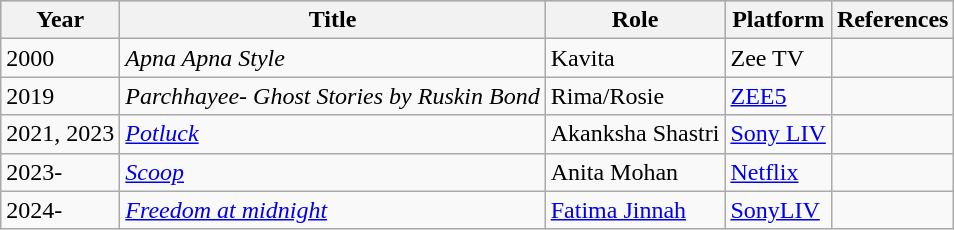<table class="wikitable" border="1">
<tr style="background:#ccc;">
<th>Year</th>
<th>Title</th>
<th>Role</th>
<th>Platform</th>
<th>References</th>
</tr>
<tr>
<td>2000</td>
<td><em>Apna Apna Style</em></td>
<td>Kavita</td>
<td>Zee TV</td>
<td></td>
</tr>
<tr>
<td>2019</td>
<td><em>Parchhayee- Ghost Stories by Ruskin Bond</em></td>
<td>Rima/Rosie</td>
<td><a href='#'>ZEE5</a></td>
<td></td>
</tr>
<tr>
<td>2021, 2023</td>
<td><a href='#'><em>Potluck</em></a></td>
<td>Akanksha Shastri</td>
<td><a href='#'>Sony LIV</a></td>
<td></td>
</tr>
<tr>
<td>2023-</td>
<td><a href='#'><em>Scoop</em></a></td>
<td>Anita Mohan</td>
<td><a href='#'>Netflix</a></td>
<td></td>
</tr>
<tr>
<td>2024-</td>
<td><em><a href='#'>Freedom at midnight</a></em></td>
<td><a href='#'>Fatima Jinnah</a></td>
<td><a href='#'>SonyLIV</a></td>
<td></td>
</tr>
</table>
